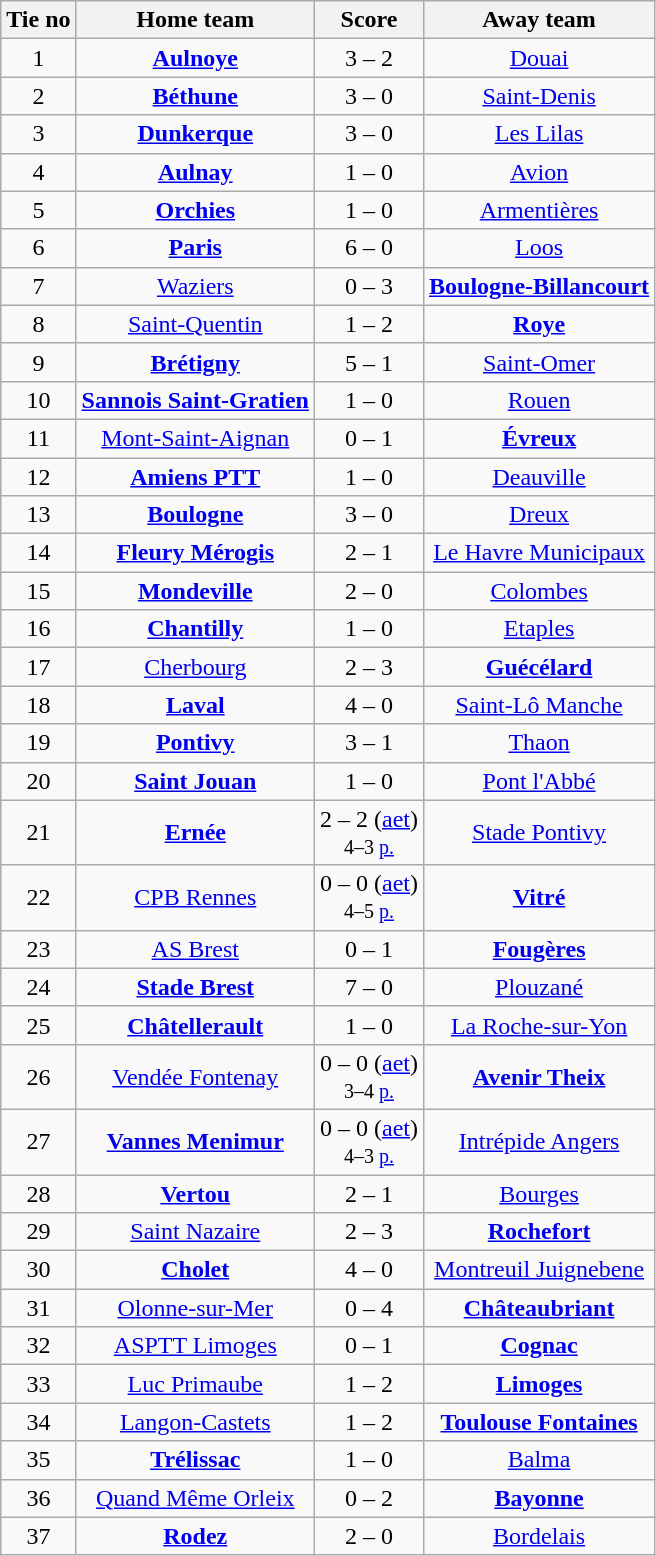<table class="wikitable" style="text-align:center">
<tr>
<th>Tie no</th>
<th>Home team</th>
<th>Score</th>
<th>Away team</th>
</tr>
<tr>
<td>1</td>
<td><strong><a href='#'>Aulnoye</a></strong></td>
<td>3 – 2</td>
<td><a href='#'>Douai</a></td>
</tr>
<tr>
<td>2</td>
<td><strong><a href='#'>Béthune</a></strong></td>
<td>3 – 0</td>
<td><a href='#'>Saint-Denis</a></td>
</tr>
<tr>
<td>3</td>
<td><strong><a href='#'>Dunkerque</a></strong></td>
<td>3 – 0</td>
<td><a href='#'>Les Lilas</a></td>
</tr>
<tr>
<td>4</td>
<td><strong><a href='#'>Aulnay</a></strong></td>
<td>1 – 0</td>
<td><a href='#'>Avion</a></td>
</tr>
<tr>
<td>5</td>
<td><strong><a href='#'>Orchies</a></strong></td>
<td>1 – 0</td>
<td><a href='#'>Armentières</a></td>
</tr>
<tr>
<td>6</td>
<td><strong><a href='#'>Paris</a></strong></td>
<td>6 – 0</td>
<td><a href='#'>Loos</a></td>
</tr>
<tr>
<td>7</td>
<td><a href='#'>Waziers</a></td>
<td>0 – 3</td>
<td><strong><a href='#'>Boulogne-Billancourt</a></strong></td>
</tr>
<tr>
<td>8</td>
<td><a href='#'>Saint-Quentin</a></td>
<td>1 – 2</td>
<td><strong><a href='#'>Roye</a></strong></td>
</tr>
<tr>
<td>9</td>
<td><strong><a href='#'>Brétigny</a></strong></td>
<td>5 – 1</td>
<td><a href='#'>Saint-Omer</a></td>
</tr>
<tr>
<td>10</td>
<td><strong><a href='#'>Sannois Saint-Gratien</a></strong></td>
<td>1 – 0</td>
<td><a href='#'>Rouen</a></td>
</tr>
<tr>
<td>11</td>
<td><a href='#'>Mont-Saint-Aignan</a></td>
<td>0 – 1</td>
<td><strong><a href='#'>Évreux</a></strong></td>
</tr>
<tr>
<td>12</td>
<td><strong><a href='#'>Amiens PTT</a></strong></td>
<td>1 – 0</td>
<td><a href='#'>Deauville</a></td>
</tr>
<tr>
<td>13</td>
<td><strong><a href='#'>Boulogne</a></strong></td>
<td>3 – 0</td>
<td><a href='#'>Dreux</a></td>
</tr>
<tr>
<td>14</td>
<td><strong><a href='#'>Fleury Mérogis</a></strong></td>
<td>2 – 1</td>
<td><a href='#'>Le Havre Municipaux</a></td>
</tr>
<tr>
<td>15</td>
<td><strong><a href='#'>Mondeville</a></strong></td>
<td>2 – 0</td>
<td><a href='#'>Colombes</a></td>
</tr>
<tr>
<td>16</td>
<td><strong><a href='#'>Chantilly</a></strong></td>
<td>1 – 0</td>
<td><a href='#'>Etaples</a></td>
</tr>
<tr>
<td>17</td>
<td><a href='#'>Cherbourg</a></td>
<td>2 – 3</td>
<td><strong><a href='#'>Guécélard</a></strong></td>
</tr>
<tr>
<td>18</td>
<td><strong><a href='#'>Laval</a></strong></td>
<td>4 – 0</td>
<td><a href='#'>Saint-Lô Manche</a></td>
</tr>
<tr>
<td>19</td>
<td><strong><a href='#'>Pontivy</a></strong></td>
<td>3 – 1</td>
<td><a href='#'>Thaon</a></td>
</tr>
<tr>
<td>20</td>
<td><strong><a href='#'>Saint Jouan</a></strong></td>
<td>1 – 0</td>
<td><a href='#'>Pont l'Abbé</a></td>
</tr>
<tr>
<td>21</td>
<td><strong><a href='#'>Ernée</a></strong></td>
<td>2 – 2 (<a href='#'>aet</a>)<br><small>4–3 <a href='#'>p.</a></small></td>
<td><a href='#'>Stade Pontivy</a></td>
</tr>
<tr>
<td>22</td>
<td><a href='#'>CPB Rennes</a></td>
<td>0 – 0 (<a href='#'>aet</a>)<br><small>4–5 <a href='#'>p.</a></small></td>
<td><strong><a href='#'>Vitré</a></strong></td>
</tr>
<tr>
<td>23</td>
<td><a href='#'>AS Brest</a></td>
<td>0 – 1</td>
<td><strong><a href='#'>Fougères</a></strong></td>
</tr>
<tr>
<td>24</td>
<td><strong><a href='#'>Stade Brest</a></strong></td>
<td>7 – 0</td>
<td><a href='#'>Plouzané</a></td>
</tr>
<tr>
<td>25</td>
<td><strong><a href='#'>Châtellerault</a></strong></td>
<td>1 – 0</td>
<td><a href='#'>La Roche-sur-Yon</a></td>
</tr>
<tr>
<td>26</td>
<td><a href='#'>Vendée Fontenay</a></td>
<td>0 – 0 (<a href='#'>aet</a>)<br><small>3–4 <a href='#'>p.</a></small></td>
<td><strong><a href='#'>Avenir Theix</a></strong></td>
</tr>
<tr>
<td>27</td>
<td><strong><a href='#'>Vannes Menimur</a></strong></td>
<td>0 – 0 (<a href='#'>aet</a>)<br><small>4–3 <a href='#'>p.</a></small></td>
<td><a href='#'>Intrépide Angers</a></td>
</tr>
<tr>
<td>28</td>
<td><strong><a href='#'>Vertou</a></strong></td>
<td>2 – 1</td>
<td><a href='#'>Bourges</a></td>
</tr>
<tr>
<td>29</td>
<td><a href='#'>Saint Nazaire</a></td>
<td>2 – 3</td>
<td><strong><a href='#'>Rochefort</a></strong></td>
</tr>
<tr>
<td>30</td>
<td><strong><a href='#'>Cholet</a></strong></td>
<td>4 – 0</td>
<td><a href='#'>Montreuil Juignebene</a></td>
</tr>
<tr>
<td>31</td>
<td><a href='#'>Olonne-sur-Mer</a></td>
<td>0 – 4</td>
<td><strong><a href='#'>Châteaubriant</a></strong></td>
</tr>
<tr>
<td>32</td>
<td><a href='#'>ASPTT Limoges</a></td>
<td>0 – 1</td>
<td><strong><a href='#'>Cognac</a></strong></td>
</tr>
<tr>
<td>33</td>
<td><a href='#'>Luc Primaube</a></td>
<td>1 – 2</td>
<td><strong><a href='#'>Limoges</a></strong></td>
</tr>
<tr>
<td>34</td>
<td><a href='#'>Langon-Castets</a></td>
<td>1 – 2</td>
<td><strong><a href='#'>Toulouse Fontaines</a></strong></td>
</tr>
<tr>
<td>35</td>
<td><strong><a href='#'>Trélissac</a></strong></td>
<td>1 – 0</td>
<td><a href='#'>Balma</a></td>
</tr>
<tr>
<td>36</td>
<td><a href='#'>Quand Même Orleix</a></td>
<td>0 – 2</td>
<td><strong><a href='#'>Bayonne</a></strong></td>
</tr>
<tr>
<td>37</td>
<td><strong><a href='#'>Rodez</a></strong></td>
<td>2 – 0</td>
<td><a href='#'>Bordelais</a></td>
</tr>
</table>
